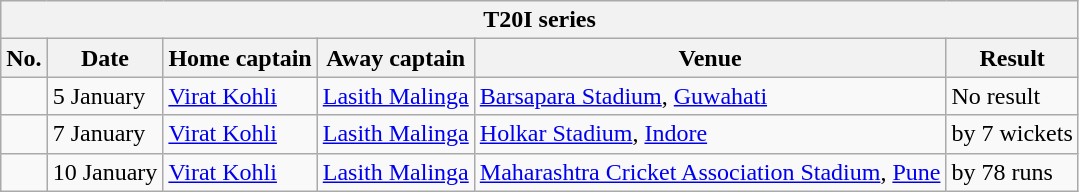<table class="wikitable">
<tr>
<th colspan="9">T20I series</th>
</tr>
<tr>
<th>No.</th>
<th>Date</th>
<th>Home captain</th>
<th>Away captain</th>
<th>Venue</th>
<th>Result</th>
</tr>
<tr>
<td></td>
<td>5 January</td>
<td><a href='#'>Virat Kohli</a></td>
<td><a href='#'>Lasith Malinga</a></td>
<td><a href='#'>Barsapara Stadium</a>, <a href='#'>Guwahati</a></td>
<td>No result</td>
</tr>
<tr>
<td></td>
<td>7 January</td>
<td><a href='#'>Virat Kohli</a></td>
<td><a href='#'>Lasith Malinga</a></td>
<td><a href='#'>Holkar Stadium</a>, <a href='#'>Indore</a></td>
<td> by 7 wickets</td>
</tr>
<tr>
<td></td>
<td>10 January</td>
<td><a href='#'>Virat Kohli</a></td>
<td><a href='#'>Lasith Malinga</a></td>
<td><a href='#'>Maharashtra Cricket Association Stadium</a>, <a href='#'>Pune</a></td>
<td> by 78 runs</td>
</tr>
</table>
